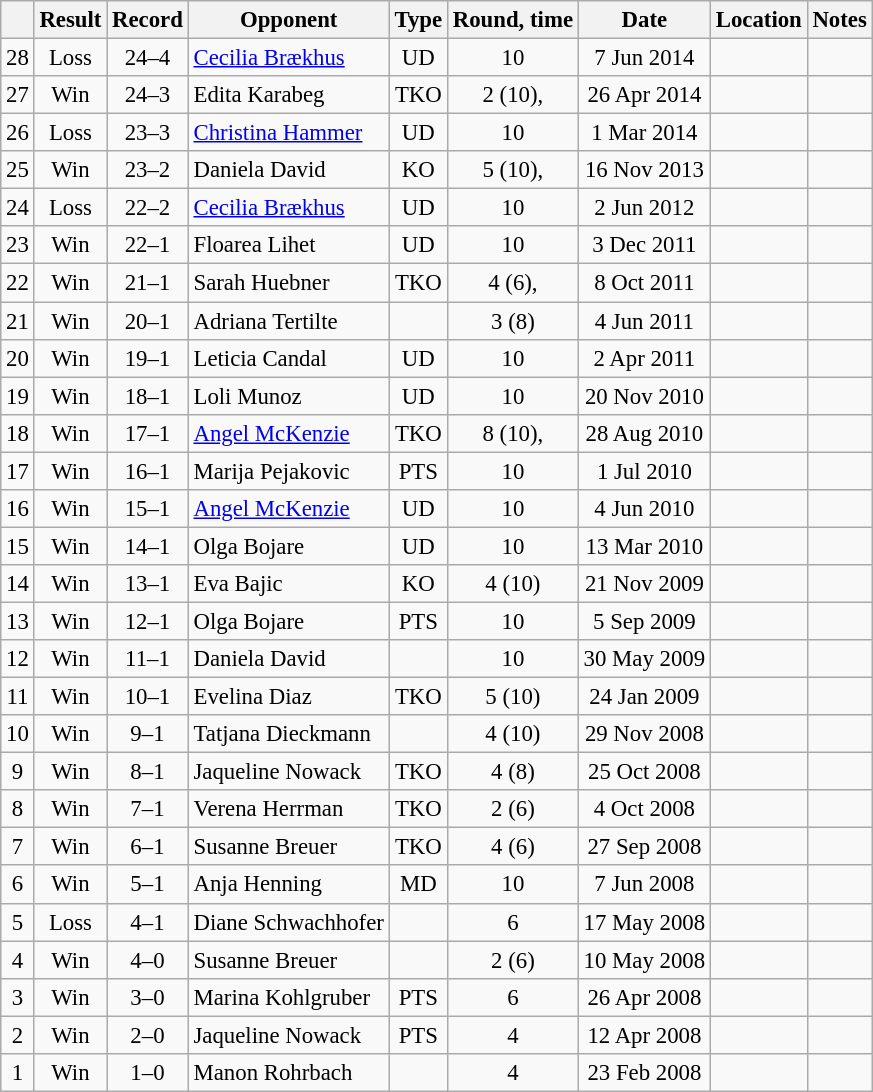<table class="wikitable" style="text-align:center; font-size:95%">
<tr>
<th></th>
<th>Result</th>
<th>Record</th>
<th>Opponent</th>
<th>Type</th>
<th>Round, time</th>
<th>Date</th>
<th>Location</th>
<th>Notes</th>
</tr>
<tr>
<td>28</td>
<td>Loss</td>
<td>24–4</td>
<td style="text-align:left;"> <a href='#'>Cecilia Brækhus</a></td>
<td>UD</td>
<td>10</td>
<td>7 Jun 2014</td>
<td style="text-align:left;"> </td>
<td style="text-align:left;"></td>
</tr>
<tr>
<td>27</td>
<td>Win</td>
<td>24–3</td>
<td style="text-align:left;"> Edita Karabeg</td>
<td>TKO</td>
<td>2 (10), </td>
<td>26 Apr 2014</td>
<td style="text-align:left;"> </td>
<td style="text-align:left;"></td>
</tr>
<tr>
<td>26</td>
<td>Loss</td>
<td>23–3</td>
<td style="text-align:left;"> <a href='#'>Christina Hammer</a></td>
<td>UD</td>
<td>10</td>
<td>1 Mar 2014</td>
<td style="text-align:left;"> </td>
<td style="text-align:left;"></td>
</tr>
<tr>
<td>25</td>
<td>Win</td>
<td>23–2</td>
<td style="text-align:left;"> Daniela David</td>
<td>KO</td>
<td>5 (10), </td>
<td>16 Nov 2013</td>
<td style="text-align:left;"> </td>
<td style="text-align:left;"></td>
</tr>
<tr>
<td>24</td>
<td>Loss</td>
<td>22–2</td>
<td style="text-align:left;"> <a href='#'>Cecilia Brækhus</a></td>
<td>UD</td>
<td>10</td>
<td>2 Jun 2012</td>
<td style="text-align:left;"> </td>
<td style="text-align:left;"></td>
</tr>
<tr>
<td>23</td>
<td>Win</td>
<td>22–1</td>
<td style="text-align:left;"> Floarea Lihet</td>
<td>UD</td>
<td>10</td>
<td>3 Dec 2011</td>
<td style="text-align:left;"> </td>
<td style="text-align:left;"></td>
</tr>
<tr>
<td>22</td>
<td>Win</td>
<td>21–1</td>
<td style="text-align:left;"> Sarah Huebner</td>
<td>TKO</td>
<td>4 (6), </td>
<td>8 Oct 2011</td>
<td style="text-align:left;"> </td>
<td style="text-align:left;"></td>
</tr>
<tr>
<td>21</td>
<td>Win</td>
<td>20–1</td>
<td style="text-align:left;"> Adriana Tertilte</td>
<td></td>
<td>3 (8)</td>
<td>4 Jun 2011</td>
<td style="text-align:left;"> </td>
<td style="text-align:left;"></td>
</tr>
<tr>
<td>20</td>
<td>Win</td>
<td>19–1</td>
<td style="text-align:left;"> Leticia Candal</td>
<td>UD</td>
<td>10</td>
<td>2 Apr 2011</td>
<td style="text-align:left;"> </td>
<td style="text-align:left;"></td>
</tr>
<tr>
<td>19</td>
<td>Win</td>
<td>18–1</td>
<td style="text-align:left;"> Loli Munoz</td>
<td>UD</td>
<td>10</td>
<td>20 Nov 2010</td>
<td style="text-align:left;"> </td>
<td style="text-align:left;"></td>
</tr>
<tr>
<td>18</td>
<td>Win</td>
<td>17–1</td>
<td style="text-align:left;"> <a href='#'>Angel McKenzie</a></td>
<td>TKO</td>
<td>8 (10), </td>
<td>28 Aug 2010</td>
<td style="text-align:left;"> </td>
<td style="text-align:left;"></td>
</tr>
<tr>
<td>17</td>
<td>Win</td>
<td>16–1</td>
<td style="text-align:left;"> Marija Pejakovic</td>
<td>PTS</td>
<td>10</td>
<td>1 Jul 2010</td>
<td style="text-align:left;"> </td>
<td style="text-align:left;"></td>
</tr>
<tr>
<td>16</td>
<td>Win</td>
<td>15–1</td>
<td style="text-align:left;"> <a href='#'>Angel McKenzie</a></td>
<td>UD</td>
<td>10</td>
<td>4 Jun 2010</td>
<td style="text-align:left;"> </td>
<td style="text-align:left;"></td>
</tr>
<tr>
<td>15</td>
<td>Win</td>
<td>14–1</td>
<td style="text-align:left;"> Olga Bojare</td>
<td>UD</td>
<td>10</td>
<td>13 Mar 2010</td>
<td style="text-align:left;"> </td>
<td style="text-align:left;"></td>
</tr>
<tr>
<td>14</td>
<td>Win</td>
<td>13–1</td>
<td style="text-align:left;"> Eva Bajic</td>
<td>KO</td>
<td>4 (10)</td>
<td>21 Nov 2009</td>
<td style="text-align:left;"> </td>
<td style="text-align:left;"></td>
</tr>
<tr>
<td>13</td>
<td>Win</td>
<td>12–1</td>
<td style="text-align:left;"> Olga Bojare</td>
<td>PTS</td>
<td>10</td>
<td>5 Sep 2009</td>
<td style="text-align:left;"> </td>
<td style="text-align:left;"></td>
</tr>
<tr>
<td>12</td>
<td>Win</td>
<td>11–1</td>
<td style="text-align:left;"> Daniela David</td>
<td></td>
<td>10</td>
<td>30 May 2009</td>
<td style="text-align:left;"> </td>
<td style="text-align:left;"></td>
</tr>
<tr>
<td>11</td>
<td>Win</td>
<td>10–1</td>
<td style="text-align:left;"> Evelina Diaz</td>
<td>TKO</td>
<td>5 (10)</td>
<td>24 Jan 2009</td>
<td style="text-align:left;"> </td>
<td style="text-align:left;"></td>
</tr>
<tr>
<td>10</td>
<td>Win</td>
<td>9–1</td>
<td style="text-align:left;"> Tatjana Dieckmann</td>
<td></td>
<td>4 (10)</td>
<td>29 Nov 2008</td>
<td style="text-align:left;"> </td>
<td style="text-align:left;"></td>
</tr>
<tr>
<td>9</td>
<td>Win</td>
<td>8–1</td>
<td style="text-align:left;"> Jaqueline Nowack</td>
<td>TKO</td>
<td>4 (8)</td>
<td>25 Oct 2008</td>
<td style="text-align:left;"> </td>
<td style="text-align:left;"></td>
</tr>
<tr>
<td>8</td>
<td>Win</td>
<td>7–1</td>
<td style="text-align:left;"> Verena Herrman</td>
<td>TKO</td>
<td>2 (6)</td>
<td>4 Oct 2008</td>
<td style="text-align:left;"> </td>
<td style="text-align:left;"></td>
</tr>
<tr>
<td>7</td>
<td>Win</td>
<td>6–1</td>
<td style="text-align:left;"> Susanne Breuer</td>
<td>TKO</td>
<td>4 (6)</td>
<td>27 Sep 2008</td>
<td style="text-align:left;"> </td>
<td style="text-align:left;"></td>
</tr>
<tr>
<td>6</td>
<td>Win</td>
<td>5–1</td>
<td style="text-align:left;"> Anja Henning</td>
<td>MD</td>
<td>10</td>
<td>7 Jun 2008</td>
<td style="text-align:left;"> </td>
<td style="text-align:left;"></td>
</tr>
<tr>
<td>5</td>
<td>Loss</td>
<td>4–1</td>
<td style="text-align:left;"> Diane Schwachhofer</td>
<td></td>
<td>6</td>
<td>17 May 2008</td>
<td style="text-align:left;"> </td>
<td style="text-align:left;"></td>
</tr>
<tr>
<td>4</td>
<td>Win</td>
<td>4–0</td>
<td style="text-align:left;"> Susanne Breuer</td>
<td></td>
<td>2 (6)</td>
<td>10 May 2008</td>
<td style="text-align:left;"> </td>
<td style="text-align:left;"></td>
</tr>
<tr>
<td>3</td>
<td>Win</td>
<td>3–0</td>
<td style="text-align:left;"> Marina Kohlgruber</td>
<td>PTS</td>
<td>6</td>
<td>26 Apr 2008</td>
<td style="text-align:left;"> </td>
<td style="text-align:left;"></td>
</tr>
<tr>
<td>2</td>
<td>Win</td>
<td>2–0</td>
<td style="text-align:left;"> Jaqueline Nowack</td>
<td>PTS</td>
<td>4</td>
<td>12 Apr 2008</td>
<td style="text-align:left;"> </td>
<td style="text-align:left;"></td>
</tr>
<tr>
<td>1</td>
<td>Win</td>
<td>1–0</td>
<td style="text-align:left;"> Manon Rohrbach</td>
<td></td>
<td>4</td>
<td>23 Feb 2008</td>
<td style="text-align:left;"> </td>
<td style="text-align:left;"></td>
</tr>
</table>
